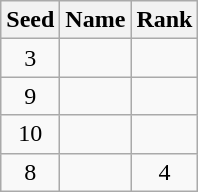<table class="wikitable" style="text-align:center;">
<tr>
<th>Seed</th>
<th>Name</th>
<th>Rank</th>
</tr>
<tr>
<td>3</td>
<td align=left></td>
<td></td>
</tr>
<tr>
<td>9</td>
<td align=left></td>
<td></td>
</tr>
<tr>
<td>10</td>
<td align=left></td>
<td></td>
</tr>
<tr>
<td>8</td>
<td align=left></td>
<td>4</td>
</tr>
</table>
